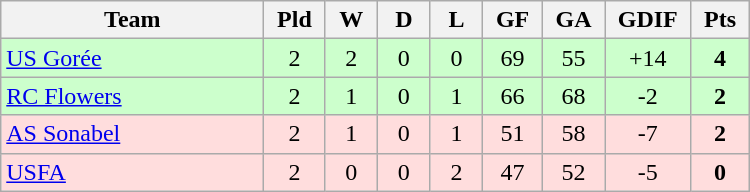<table class=wikitable style="text-align:center" width=500>
<tr>
<th width=25%>Team</th>
<th width=5%>Pld</th>
<th width=5%>W</th>
<th width=5%>D</th>
<th width=5%>L</th>
<th width=5%>GF</th>
<th width=5%>GA</th>
<th width=5%>GDIF</th>
<th width=5%>Pts</th>
</tr>
<tr bgcolor=#ccffcc>
<td align="left"> <a href='#'>US Gorée</a></td>
<td>2</td>
<td>2</td>
<td>0</td>
<td>0</td>
<td>69</td>
<td>55</td>
<td>+14</td>
<td><strong>4</strong></td>
</tr>
<tr bgcolor=#ccffcc>
<td align="left"> <a href='#'>RC Flowers</a></td>
<td>2</td>
<td>1</td>
<td>0</td>
<td>1</td>
<td>66</td>
<td>68</td>
<td>-2</td>
<td><strong>2</strong></td>
</tr>
<tr bgcolor=#ffdddd>
<td align="left"> <a href='#'>AS Sonabel</a></td>
<td>2</td>
<td>1</td>
<td>0</td>
<td>1</td>
<td>51</td>
<td>58</td>
<td>-7</td>
<td><strong>2</strong></td>
</tr>
<tr bgcolor=#ffdddd>
<td align="left"> <a href='#'>USFA</a></td>
<td>2</td>
<td>0</td>
<td>0</td>
<td>2</td>
<td>47</td>
<td>52</td>
<td>-5</td>
<td><strong>0</strong></td>
</tr>
</table>
